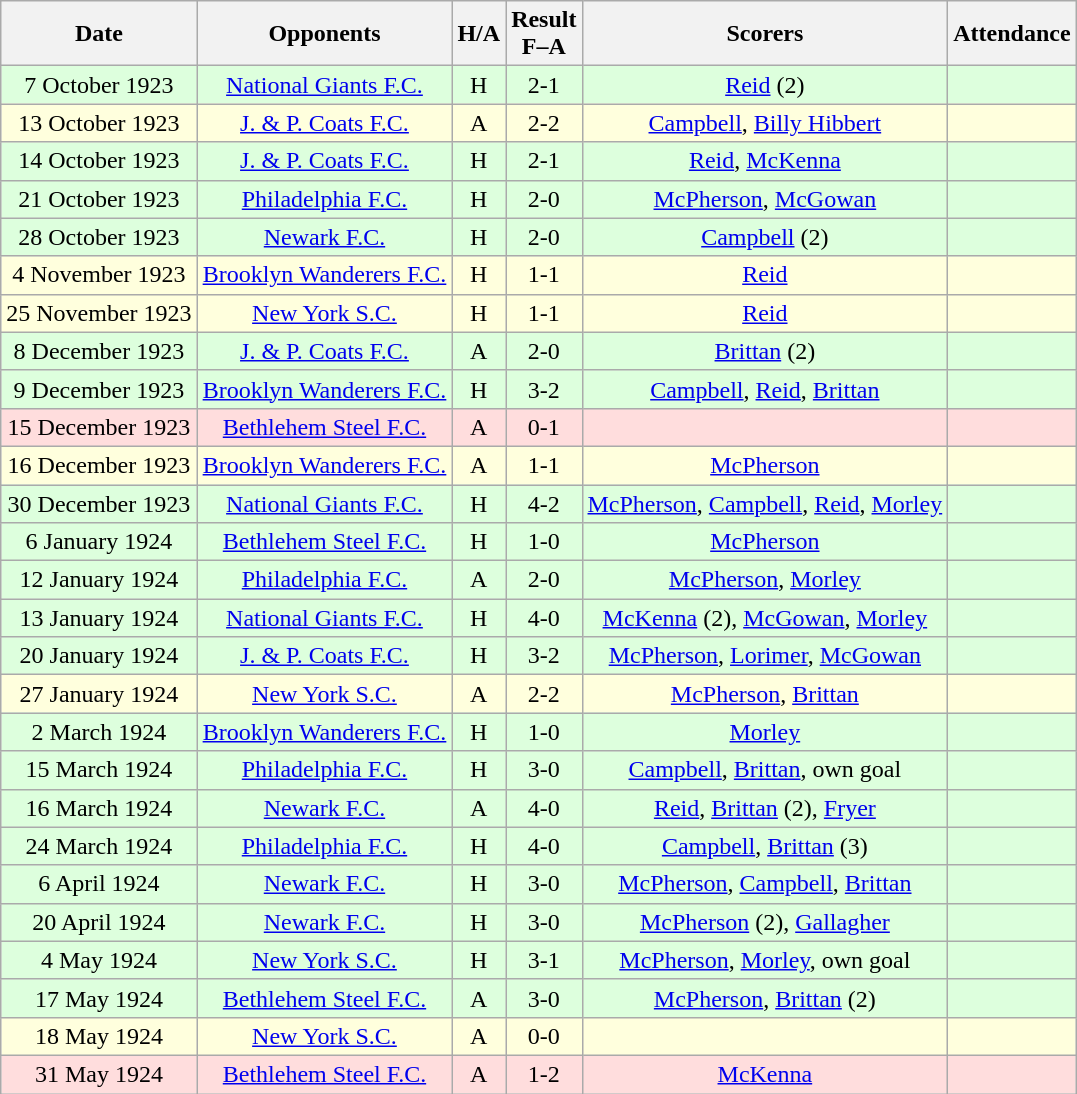<table class="wikitable" style="text-align:center">
<tr>
<th>Date</th>
<th>Opponents</th>
<th>H/A</th>
<th>Result<br>F–A</th>
<th>Scorers</th>
<th>Attendance</th>
</tr>
<tr bgcolor="#ddffdd">
<td>7 October 1923</td>
<td><a href='#'>National Giants F.C.</a></td>
<td>H</td>
<td>2-1</td>
<td><a href='#'>Reid</a> (2)</td>
<td></td>
</tr>
<tr bgcolor="#ffffdd">
<td>13 October 1923</td>
<td><a href='#'>J. & P. Coats F.C.</a></td>
<td>A</td>
<td>2-2</td>
<td><a href='#'>Campbell</a>, <a href='#'>Billy Hibbert</a></td>
<td></td>
</tr>
<tr bgcolor="#ddffdd">
<td>14 October 1923</td>
<td><a href='#'>J. & P. Coats F.C.</a></td>
<td>H</td>
<td>2-1</td>
<td><a href='#'>Reid</a>, <a href='#'>McKenna</a></td>
<td></td>
</tr>
<tr bgcolor="#ddffdd">
<td>21 October 1923</td>
<td><a href='#'>Philadelphia F.C.</a></td>
<td>H</td>
<td>2-0</td>
<td><a href='#'>McPherson</a>, <a href='#'>McGowan</a></td>
<td></td>
</tr>
<tr bgcolor="#ddffdd">
<td>28 October 1923</td>
<td><a href='#'>Newark F.C.</a></td>
<td>H</td>
<td>2-0</td>
<td><a href='#'>Campbell</a> (2)</td>
<td></td>
</tr>
<tr bgcolor="#ffffdd">
<td>4 November 1923</td>
<td><a href='#'>Brooklyn Wanderers F.C.</a></td>
<td>H</td>
<td>1-1</td>
<td><a href='#'>Reid</a></td>
<td></td>
</tr>
<tr bgcolor="#ffffdd">
<td>25 November 1923</td>
<td><a href='#'>New York S.C.</a></td>
<td>H</td>
<td>1-1</td>
<td><a href='#'>Reid</a></td>
<td></td>
</tr>
<tr bgcolor="#ddffdd">
<td>8 December 1923</td>
<td><a href='#'>J. & P. Coats F.C.</a></td>
<td>A</td>
<td>2-0</td>
<td><a href='#'>Brittan</a> (2)</td>
<td></td>
</tr>
<tr bgcolor="#ddffdd">
<td>9 December 1923</td>
<td><a href='#'>Brooklyn Wanderers F.C.</a></td>
<td>H</td>
<td>3-2</td>
<td><a href='#'>Campbell</a>, <a href='#'>Reid</a>, <a href='#'>Brittan</a></td>
<td></td>
</tr>
<tr bgcolor="#ffdddd">
<td>15 December 1923</td>
<td><a href='#'>Bethlehem Steel F.C.</a></td>
<td>A</td>
<td>0-1</td>
<td></td>
<td></td>
</tr>
<tr bgcolor="#ffffdd">
<td>16 December 1923</td>
<td><a href='#'>Brooklyn Wanderers F.C.</a></td>
<td>A</td>
<td>1-1</td>
<td><a href='#'>McPherson</a></td>
<td></td>
</tr>
<tr bgcolor="#ddffdd">
<td>30 December 1923</td>
<td><a href='#'>National Giants F.C.</a></td>
<td>H</td>
<td>4-2</td>
<td><a href='#'>McPherson</a>, <a href='#'>Campbell</a>, <a href='#'>Reid</a>, <a href='#'>Morley</a></td>
<td></td>
</tr>
<tr bgcolor="#ddffdd">
<td>6 January 1924</td>
<td><a href='#'>Bethlehem Steel F.C.</a></td>
<td>H</td>
<td>1-0</td>
<td><a href='#'>McPherson</a></td>
<td></td>
</tr>
<tr bgcolor="#ddffdd">
<td>12 January 1924</td>
<td><a href='#'>Philadelphia F.C.</a></td>
<td>A</td>
<td>2-0</td>
<td><a href='#'>McPherson</a>, <a href='#'>Morley</a></td>
<td></td>
</tr>
<tr bgcolor="#ddffdd">
<td>13 January 1924</td>
<td><a href='#'>National Giants F.C.</a></td>
<td>H</td>
<td>4-0</td>
<td><a href='#'>McKenna</a> (2), <a href='#'>McGowan</a>, <a href='#'>Morley</a></td>
<td></td>
</tr>
<tr bgcolor="#ddffdd">
<td>20 January 1924</td>
<td><a href='#'>J. & P. Coats F.C.</a></td>
<td>H</td>
<td>3-2</td>
<td><a href='#'>McPherson</a>, <a href='#'>Lorimer</a>, <a href='#'>McGowan</a></td>
<td></td>
</tr>
<tr bgcolor="#ffffdd">
<td>27 January 1924</td>
<td><a href='#'>New York S.C.</a></td>
<td>A</td>
<td>2-2</td>
<td><a href='#'>McPherson</a>, <a href='#'>Brittan</a></td>
<td></td>
</tr>
<tr bgcolor="#ddffdd">
<td>2 March 1924</td>
<td><a href='#'>Brooklyn Wanderers F.C.</a></td>
<td>H</td>
<td>1-0</td>
<td><a href='#'>Morley</a></td>
<td></td>
</tr>
<tr bgcolor="#ddffdd">
<td>15 March 1924</td>
<td><a href='#'>Philadelphia F.C.</a></td>
<td>H</td>
<td>3-0</td>
<td><a href='#'>Campbell</a>, <a href='#'>Brittan</a>, own goal</td>
<td></td>
</tr>
<tr bgcolor="#ddffdd">
<td>16 March 1924</td>
<td><a href='#'>Newark F.C.</a></td>
<td>A</td>
<td>4-0</td>
<td><a href='#'>Reid</a>, <a href='#'>Brittan</a> (2), <a href='#'>Fryer</a></td>
<td></td>
</tr>
<tr bgcolor="#ddffdd">
<td>24 March 1924</td>
<td><a href='#'>Philadelphia F.C.</a></td>
<td>H</td>
<td>4-0</td>
<td><a href='#'>Campbell</a>, <a href='#'>Brittan</a> (3)</td>
<td></td>
</tr>
<tr bgcolor="#ddffdd">
<td>6 April 1924</td>
<td><a href='#'>Newark F.C.</a></td>
<td>H</td>
<td>3-0</td>
<td><a href='#'>McPherson</a>, <a href='#'>Campbell</a>, <a href='#'>Brittan</a></td>
<td></td>
</tr>
<tr bgcolor="#ddffdd">
<td>20 April 1924</td>
<td><a href='#'>Newark F.C.</a></td>
<td>H</td>
<td>3-0</td>
<td><a href='#'>McPherson</a> (2), <a href='#'>Gallagher</a></td>
<td></td>
</tr>
<tr bgcolor="#ddffdd">
<td>4 May 1924</td>
<td><a href='#'>New York S.C.</a></td>
<td>H</td>
<td>3-1</td>
<td><a href='#'>McPherson</a>, <a href='#'>Morley</a>, own goal</td>
<td></td>
</tr>
<tr bgcolor="#ddffdd">
<td>17 May 1924</td>
<td><a href='#'>Bethlehem Steel F.C.</a></td>
<td>A</td>
<td>3-0</td>
<td><a href='#'>McPherson</a>, <a href='#'>Brittan</a> (2)</td>
<td></td>
</tr>
<tr bgcolor="#ffffdd">
<td>18 May 1924</td>
<td><a href='#'>New York S.C.</a></td>
<td>A</td>
<td>0-0</td>
<td></td>
<td></td>
</tr>
<tr bgcolor="#ffdddd">
<td>31 May 1924</td>
<td><a href='#'>Bethlehem Steel F.C.</a></td>
<td>A</td>
<td>1-2</td>
<td><a href='#'>McKenna</a></td>
<td></td>
</tr>
</table>
